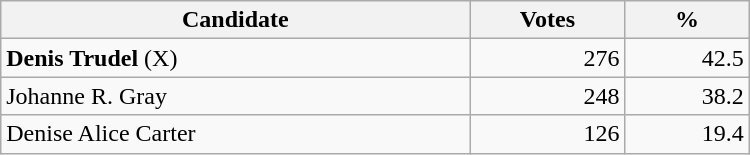<table style="width:500px;" class="wikitable">
<tr>
<th align="center">Candidate</th>
<th align="center">Votes</th>
<th align="center">%</th>
</tr>
<tr>
<td align="left"><strong>Denis Trudel</strong> (X)</td>
<td align="right">276</td>
<td align="right">42.5</td>
</tr>
<tr>
<td align="left">Johanne R. Gray</td>
<td align="right">248</td>
<td align="right">38.2</td>
</tr>
<tr>
<td align="left">Denise Alice Carter</td>
<td align="right">126</td>
<td align="right">19.4</td>
</tr>
</table>
